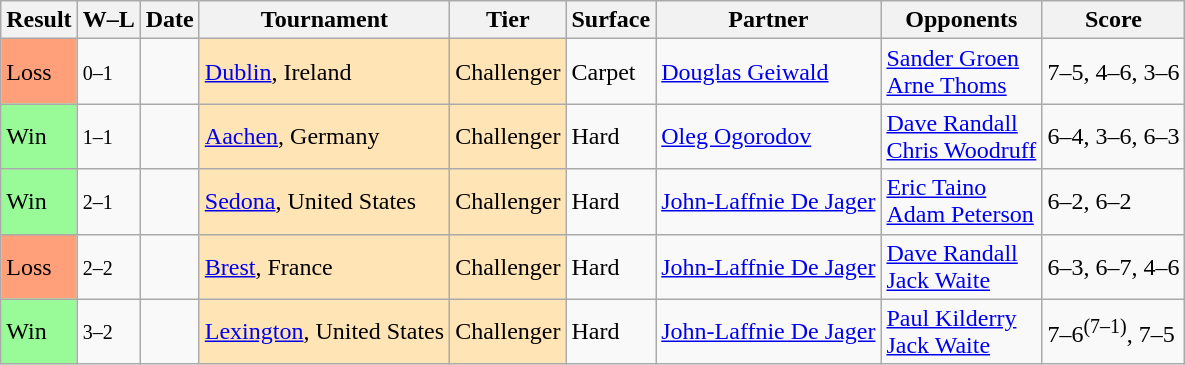<table class="sortable wikitable">
<tr>
<th>Result</th>
<th class="unsortable">W–L</th>
<th>Date</th>
<th>Tournament</th>
<th>Tier</th>
<th>Surface</th>
<th>Partner</th>
<th>Opponents</th>
<th class="unsortable">Score</th>
</tr>
<tr>
<td style="background:#ffa07a;">Loss</td>
<td><small>0–1</small></td>
<td></td>
<td style="background:moccasin;"><a href='#'>Dublin</a>, Ireland</td>
<td style="background:moccasin;">Challenger</td>
<td>Carpet</td>
<td> <a href='#'>Douglas Geiwald</a></td>
<td> <a href='#'>Sander Groen</a> <br>  <a href='#'>Arne Thoms</a></td>
<td>7–5, 4–6, 3–6</td>
</tr>
<tr>
<td style="background:#98fb98;">Win</td>
<td><small>1–1</small></td>
<td></td>
<td style="background:moccasin;"><a href='#'>Aachen</a>, Germany</td>
<td style="background:moccasin;">Challenger</td>
<td>Hard</td>
<td> <a href='#'>Oleg Ogorodov</a></td>
<td> <a href='#'>Dave Randall</a> <br>  <a href='#'>Chris Woodruff</a></td>
<td>6–4, 3–6, 6–3</td>
</tr>
<tr>
<td style="background:#98fb98;">Win</td>
<td><small>2–1</small></td>
<td></td>
<td style="background:moccasin;"><a href='#'>Sedona</a>, United States</td>
<td style="background:moccasin;">Challenger</td>
<td>Hard</td>
<td> <a href='#'>John-Laffnie De Jager</a></td>
<td> <a href='#'>Eric Taino</a> <br>  <a href='#'>Adam Peterson</a></td>
<td>6–2, 6–2</td>
</tr>
<tr>
<td style="background:#ffa07a;">Loss</td>
<td><small>2–2</small></td>
<td></td>
<td style="background:moccasin;"><a href='#'>Brest</a>, France</td>
<td style="background:moccasin;">Challenger</td>
<td>Hard</td>
<td> <a href='#'>John-Laffnie De Jager</a></td>
<td> <a href='#'>Dave Randall</a> <br>  <a href='#'>Jack Waite</a></td>
<td>6–3, 6–7, 4–6</td>
</tr>
<tr>
<td style="background:#98fb98;">Win</td>
<td><small>3–2</small></td>
<td></td>
<td style="background:moccasin;"><a href='#'>Lexington</a>, United States</td>
<td style="background:moccasin;">Challenger</td>
<td>Hard</td>
<td> <a href='#'>John-Laffnie De Jager</a></td>
<td> <a href='#'>Paul Kilderry</a> <br>  <a href='#'>Jack Waite</a></td>
<td>7–6<sup>(7–1)</sup>, 7–5</td>
</tr>
</table>
